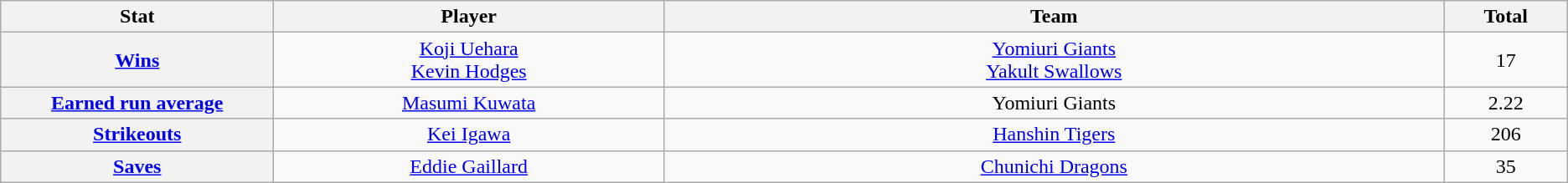<table class="wikitable" style="text-align:center;">
<tr>
<th scope="col" style="width:7%;">Stat</th>
<th scope="col" style="width:10%;">Player</th>
<th scope="col" style="width:20%;">Team</th>
<th scope="col" style="width:3%;">Total</th>
</tr>
<tr>
<th scope="row" style="text-align:center;"><a href='#'>Wins</a></th>
<td><a href='#'>Koji Uehara</a><br><a href='#'>Kevin Hodges</a></td>
<td><a href='#'>Yomiuri Giants</a><br><a href='#'>Yakult Swallows</a></td>
<td>17</td>
</tr>
<tr>
<th scope="row" style="text-align:center;"><a href='#'>Earned run average</a></th>
<td><a href='#'>Masumi Kuwata</a></td>
<td>Yomiuri Giants</td>
<td>2.22</td>
</tr>
<tr>
<th scope="row" style="text-align:center;"><a href='#'>Strikeouts</a></th>
<td><a href='#'>Kei Igawa</a></td>
<td><a href='#'>Hanshin Tigers</a></td>
<td>206</td>
</tr>
<tr>
<th scope="row" style="text-align:center;"><a href='#'>Saves</a></th>
<td><a href='#'>Eddie Gaillard</a></td>
<td><a href='#'>Chunichi Dragons</a></td>
<td>35</td>
</tr>
</table>
